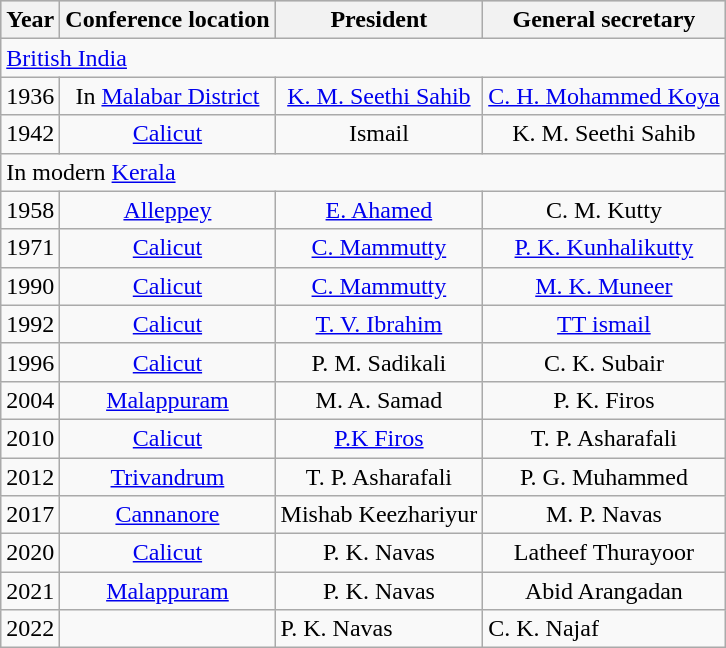<table class="sortable wikitable">
<tr style="background:#ccc; text-align:center;">
<th>Year</th>
<th>Conference location</th>
<th>President</th>
<th>General secretary</th>
</tr>
<tr>
<td colspan="4"><a href='#'>British India</a></td>
</tr>
<tr style="vertical-align: middle; text-align: center;">
<td>1936</td>
<td>In <a href='#'>Malabar District</a></td>
<td><a href='#'>K. M. Seethi Sahib</a></td>
<td><a href='#'>C. H. Mohammed Koya</a></td>
</tr>
<tr style="vertical-align: middle; text-align: center;">
<td>1942</td>
<td><a href='#'>Calicut</a></td>
<td>Ismail</td>
<td>K. M. Seethi Sahib</td>
</tr>
<tr>
<td colspan="4">In modern <a href='#'>Kerala</a></td>
</tr>
<tr style="vertical-align: middle; text-align: center;">
<td>1958</td>
<td><a href='#'>Alleppey</a></td>
<td><a href='#'>E. Ahamed</a></td>
<td>C. M. Kutty</td>
</tr>
<tr style="vertical-align: middle; text-align: center;">
<td>1971</td>
<td><a href='#'>Calicut</a></td>
<td><a href='#'>C. Mammutty</a></td>
<td><a href='#'>P. K. Kunhalikutty</a></td>
</tr>
<tr style="vertical-align: middle; text-align: center;">
<td>1990</td>
<td><a href='#'>Calicut</a></td>
<td><a href='#'>C. Mammutty</a></td>
<td><a href='#'>M. K. Muneer</a></td>
</tr>
<tr style="vertical-align: middle; text-align: center;">
<td>1992</td>
<td><a href='#'>Calicut</a></td>
<td><a href='#'>T. V. Ibrahim</a></td>
<td><a href='#'>TT ismail </a></td>
</tr>
<tr style="vertical-align: middle; text-align: center;">
<td>1996</td>
<td><a href='#'>Calicut</a></td>
<td>P. M. Sadikali</td>
<td>C. K. Subair</td>
</tr>
<tr style="vertical-align: middle; text-align: center;">
<td>2004</td>
<td><a href='#'>Malappuram</a></td>
<td>M. A. Samad</td>
<td>P. K. Firos</td>
</tr>
<tr style="vertical-align: middle; text-align: center;">
<td>2010</td>
<td><a href='#'>Calicut</a></td>
<td><a href='#'>P.K Firos</a></td>
<td>T. P. Asharafali</td>
</tr>
<tr style="vertical-align: middle; text-align: center;">
<td>2012</td>
<td><a href='#'>Trivandrum</a></td>
<td>T. P. Asharafali</td>
<td>P. G. Muhammed</td>
</tr>
<tr style="vertical-align: middle; text-align: center;">
<td>2017</td>
<td><a href='#'>Cannanore</a></td>
<td>Mishab Keezhariyur</td>
<td>M. P. Navas</td>
</tr>
<tr style="vertical-align: middle; text-align: center;">
<td>2020</td>
<td><a href='#'>Calicut</a></td>
<td>P. K. Navas</td>
<td>Latheef Thurayoor</td>
</tr>
<tr style="vertical-align: middle; text-align: center;">
<td>2021</td>
<td><a href='#'>Malappuram</a></td>
<td>P. K. Navas</td>
<td>Abid Arangadan</td>
</tr>
<tr>
<td>2022</td>
<td></td>
<td>P. K. Navas</td>
<td>C. K. Najaf</td>
</tr>
</table>
